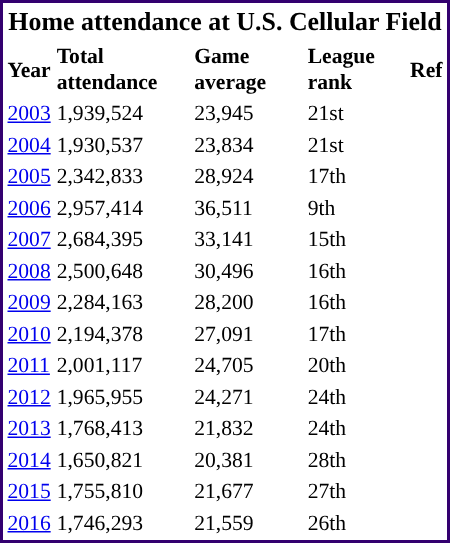<table cellpadding="1" style="width:300px; font-size:90%; border:2px solid #33006F;">
<tr style="text-align:center; font-size:larger;">
<td colspan=5><strong>Home attendance at U.S. Cellular Field</strong></td>
</tr>
<tr style=>
<td><strong>Year</strong></td>
<td><strong>Total attendance</strong></td>
<td><strong>Game average</strong></td>
<td><strong>League rank</strong></td>
<td><strong>Ref</strong></td>
</tr>
<tr>
<td><a href='#'>2003</a></td>
<td>1,939,524</td>
<td>23,945</td>
<td>21st</td>
<td></td>
</tr>
<tr>
<td><a href='#'>2004</a></td>
<td>1,930,537</td>
<td>23,834</td>
<td>21st</td>
<td></td>
</tr>
<tr>
<td><a href='#'>2005</a></td>
<td>2,342,833</td>
<td>28,924</td>
<td>17th</td>
<td></td>
</tr>
<tr>
<td><a href='#'>2006</a></td>
<td>2,957,414</td>
<td>36,511</td>
<td>9th</td>
<td></td>
</tr>
<tr>
<td><a href='#'>2007</a></td>
<td>2,684,395</td>
<td>33,141</td>
<td>15th</td>
<td></td>
</tr>
<tr>
<td><a href='#'>2008</a></td>
<td>2,500,648</td>
<td>30,496</td>
<td>16th</td>
<td></td>
</tr>
<tr>
<td><a href='#'>2009</a></td>
<td>2,284,163</td>
<td>28,200</td>
<td>16th</td>
<td></td>
</tr>
<tr>
<td><a href='#'>2010</a></td>
<td>2,194,378</td>
<td>27,091</td>
<td>17th</td>
<td></td>
</tr>
<tr>
<td><a href='#'>2011</a></td>
<td>2,001,117</td>
<td>24,705</td>
<td>20th</td>
<td></td>
</tr>
<tr>
<td><a href='#'>2012</a></td>
<td>1,965,955</td>
<td>24,271</td>
<td>24th</td>
<td></td>
</tr>
<tr>
<td><a href='#'>2013</a></td>
<td>1,768,413</td>
<td>21,832</td>
<td>24th</td>
<td></td>
</tr>
<tr>
<td><a href='#'>2014</a></td>
<td>1,650,821</td>
<td>20,381</td>
<td>28th</td>
<td></td>
</tr>
<tr>
<td><a href='#'>2015</a></td>
<td>1,755,810</td>
<td>21,677</td>
<td>27th</td>
<td></td>
</tr>
<tr>
<td><a href='#'>2016</a></td>
<td>1,746,293</td>
<td>21,559</td>
<td>26th</td>
<td></td>
</tr>
</table>
